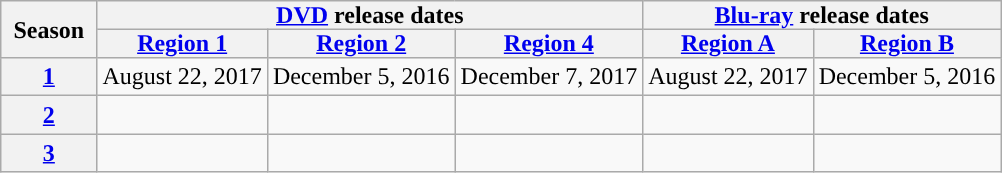<table class="wikitable plainrowheaders" style="text-align: center;">
<tr>
<th scope="col" rowspan="2" style="padding: 0 8px;">Season</th>
<th scope="col" colspan="3" style="padding: 0 8px;"><a href='#'>DVD</a> release dates</th>
<th scope="col" colspan="2" style="padding: 0 8px;"><a href='#'>Blu-ray</a> release dates</th>
</tr>
<tr>
<th style="padding: 0 8px;"><a href='#'>Region 1</a></th>
<th style="padding: 0 8px;"><a href='#'>Region 2</a></th>
<th style="padding: 0 8px;"><a href='#'>Region 4</a></th>
<th style="padding: 0 8px;"><a href='#'>Region A</a></th>
<th style="padding: 0 8px;"><a href='#'>Region B</a></th>
</tr>
<tr>
<th scope="row" style="text-align: center;"><a href='#'>1</a></th>
<td>August 22, 2017</td>
<td>December 5, 2016</td>
<td>December 7, 2017</td>
<td>August 22, 2017</td>
<td>December 5, 2016</td>
</tr>
<tr>
<th scope="row" style="text-align: center;"><a href='#'>2</a></th>
<td></td>
<td></td>
<td></td>
<td></td>
<td></td>
</tr>
<tr>
<th scope="row" style="text-align: center;"><a href='#'>3</a></th>
<td></td>
<td></td>
<td></td>
<td></td>
<td></td>
</tr>
</table>
